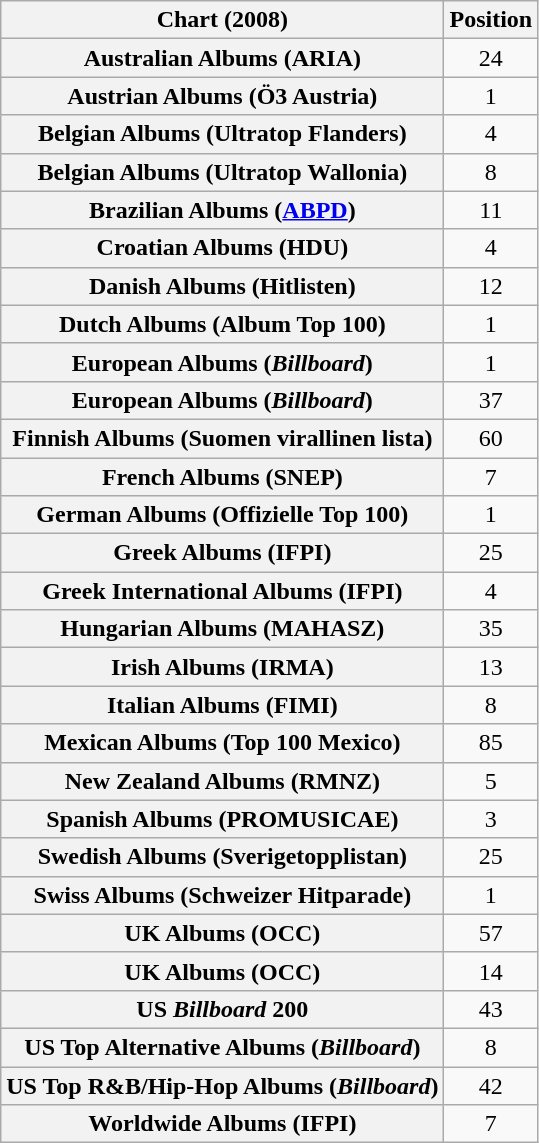<table class="wikitable sortable plainrowheaders" style="text-align:center">
<tr>
<th scope="col">Chart (2008)</th>
<th scope="col">Position</th>
</tr>
<tr>
<th scope="row">Australian Albums (ARIA)</th>
<td>24</td>
</tr>
<tr>
<th scope="row">Austrian Albums (Ö3 Austria)</th>
<td>1</td>
</tr>
<tr>
<th scope="row">Belgian Albums (Ultratop Flanders)</th>
<td>4</td>
</tr>
<tr>
<th scope="row">Belgian Albums (Ultratop Wallonia)</th>
<td>8</td>
</tr>
<tr>
<th scope="row">Brazilian Albums (<a href='#'>ABPD</a>)</th>
<td>11</td>
</tr>
<tr>
<th scope="row">Croatian Albums (HDU)</th>
<td>4</td>
</tr>
<tr>
<th scope="row">Danish Albums (Hitlisten)</th>
<td>12</td>
</tr>
<tr>
<th scope="row">Dutch Albums (Album Top 100)</th>
<td>1</td>
</tr>
<tr>
<th scope="row">European Albums (<em>Billboard</em>)<br></th>
<td>1</td>
</tr>
<tr>
<th scope="row">European Albums (<em>Billboard</em>)<br></th>
<td>37</td>
</tr>
<tr>
<th scope="row">Finnish Albums (Suomen virallinen lista)</th>
<td>60</td>
</tr>
<tr>
<th scope="row">French Albums (SNEP)</th>
<td>7</td>
</tr>
<tr>
<th scope="row">German Albums (Offizielle Top 100)</th>
<td>1</td>
</tr>
<tr>
<th scope="row">Greek Albums (IFPI)</th>
<td>25</td>
</tr>
<tr>
<th scope="row">Greek International Albums (IFPI)</th>
<td>4</td>
</tr>
<tr>
<th scope="row">Hungarian Albums (MAHASZ)</th>
<td>35</td>
</tr>
<tr>
<th scope="row">Irish Albums (IRMA)</th>
<td>13</td>
</tr>
<tr>
<th scope="row">Italian Albums (FIMI)</th>
<td>8</td>
</tr>
<tr>
<th scope="row">Mexican Albums (Top 100 Mexico)</th>
<td>85</td>
</tr>
<tr>
<th scope="row">New Zealand Albums (RMNZ)</th>
<td>5</td>
</tr>
<tr>
<th scope="row">Spanish Albums (PROMUSICAE)</th>
<td>3</td>
</tr>
<tr>
<th scope="row">Swedish Albums (Sverigetopplistan)</th>
<td>25</td>
</tr>
<tr>
<th scope="row">Swiss Albums (Schweizer Hitparade)</th>
<td>1</td>
</tr>
<tr>
<th scope="row">UK Albums (OCC)<br></th>
<td>57</td>
</tr>
<tr>
<th scope="row">UK Albums (OCC)<br></th>
<td>14</td>
</tr>
<tr>
<th scope="row">US <em>Billboard</em> 200</th>
<td>43</td>
</tr>
<tr>
<th scope="row">US Top Alternative Albums (<em>Billboard</em>)</th>
<td>8</td>
</tr>
<tr>
<th scope="row">US Top R&B/Hip-Hop Albums (<em>Billboard</em>)</th>
<td>42</td>
</tr>
<tr>
<th scope="row">Worldwide Albums (IFPI)</th>
<td>7</td>
</tr>
</table>
